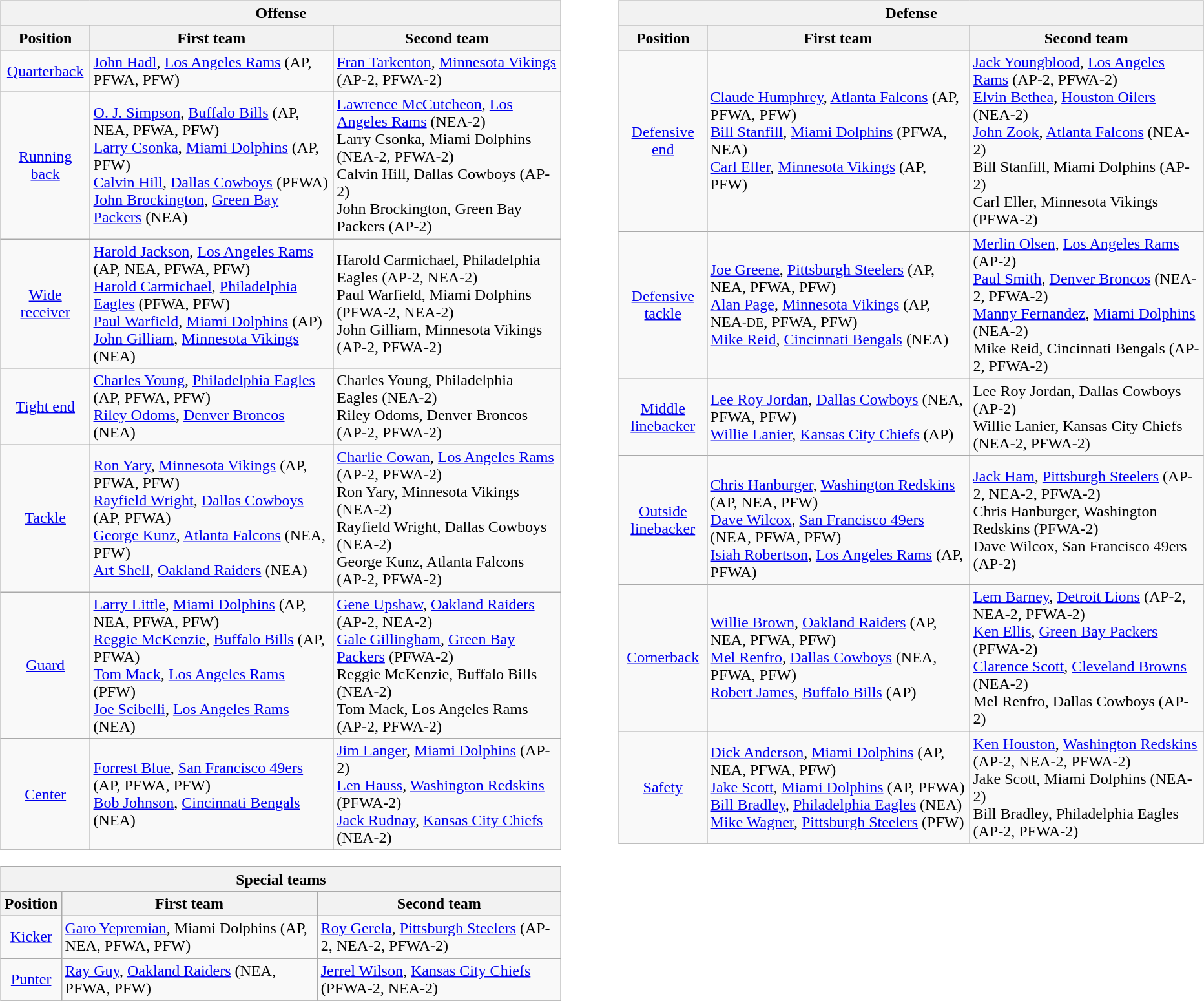<table border=0>
<tr valign="top">
<td><br><table class="wikitable">
<tr>
<th colspan=3>Offense</th>
</tr>
<tr>
<th>Position</th>
<th>First team</th>
<th>Second team</th>
</tr>
<tr>
<td align=center><a href='#'>Quarterback</a></td>
<td><a href='#'>John Hadl</a>, <a href='#'>Los Angeles Rams</a> (AP, PFWA, PFW)</td>
<td><a href='#'>Fran Tarkenton</a>, <a href='#'>Minnesota Vikings</a> (AP-2, PFWA-2)</td>
</tr>
<tr>
<td align=center><a href='#'>Running back</a></td>
<td><a href='#'>O. J. Simpson</a>, <a href='#'>Buffalo Bills</a> (AP, NEA, PFWA, PFW) <br> <a href='#'>Larry Csonka</a>, <a href='#'>Miami Dolphins</a> (AP, PFW)  <br> <a href='#'>Calvin Hill</a>, <a href='#'>Dallas Cowboys</a> (PFWA) <br> <a href='#'>John Brockington</a>, <a href='#'>Green Bay Packers</a> (NEA)</td>
<td><a href='#'>Lawrence McCutcheon</a>, <a href='#'>Los Angeles Rams</a> (NEA-2) <br>Larry Csonka, Miami Dolphins (NEA-2, PFWA-2)  <br> Calvin Hill, Dallas Cowboys (AP-2) <br> John Brockington, Green Bay Packers (AP-2)</td>
</tr>
<tr>
<td align=center><a href='#'>Wide receiver</a></td>
<td><a href='#'>Harold Jackson</a>, <a href='#'>Los Angeles Rams</a> (AP, NEA, PFWA, PFW)<br><a href='#'>Harold Carmichael</a>, <a href='#'>Philadelphia Eagles</a> (PFWA, PFW)<br><a href='#'>Paul Warfield</a>, <a href='#'>Miami Dolphins</a> (AP)<br><a href='#'>John Gilliam</a>, <a href='#'>Minnesota Vikings</a> (NEA)<br></td>
<td>Harold Carmichael, Philadelphia Eagles (AP-2, NEA-2)<br>Paul Warfield, Miami Dolphins (PFWA-2, NEA-2)<br>John Gilliam, Minnesota Vikings (AP-2, PFWA-2)<br></td>
</tr>
<tr>
<td align=center><a href='#'>Tight end</a></td>
<td><a href='#'>Charles Young</a>, <a href='#'>Philadelphia Eagles</a> (AP, PFWA, PFW) <br> <a href='#'>Riley Odoms</a>, <a href='#'>Denver Broncos</a> (NEA)</td>
<td>Charles Young, Philadelphia Eagles (NEA-2) <br> Riley Odoms, Denver Broncos (AP-2, PFWA-2)</td>
</tr>
<tr>
<td align=center><a href='#'>Tackle</a></td>
<td><a href='#'>Ron Yary</a>, <a href='#'>Minnesota Vikings</a> (AP, PFWA, PFW)<br> <a href='#'>Rayfield Wright</a>, <a href='#'>Dallas Cowboys</a> (AP, PFWA)<br><a href='#'>George Kunz</a>, <a href='#'>Atlanta Falcons</a> (NEA, PFW)<br><a href='#'>Art Shell</a>, <a href='#'>Oakland Raiders</a>  (NEA)</td>
<td><a href='#'>Charlie Cowan</a>, <a href='#'>Los Angeles Rams</a> (AP-2, PFWA-2)<br>Ron Yary, Minnesota Vikings (NEA-2)<br>Rayfield Wright, Dallas Cowboys (NEA-2)<br>George Kunz, Atlanta Falcons (AP-2, PFWA-2)</td>
</tr>
<tr>
<td align=center><a href='#'>Guard</a></td>
<td><a href='#'>Larry Little</a>, <a href='#'>Miami Dolphins</a> (AP, NEA, PFWA, PFW)<br><a href='#'>Reggie McKenzie</a>, <a href='#'>Buffalo Bills</a> (AP, PFWA)  <br><a href='#'>Tom Mack</a>, <a href='#'>Los Angeles Rams</a> (PFW)<br><a href='#'>Joe Scibelli</a>, <a href='#'>Los Angeles Rams</a> (NEA)</td>
<td><a href='#'>Gene Upshaw</a>, <a href='#'>Oakland Raiders</a> (AP-2, NEA-2)  <br><a href='#'>Gale Gillingham</a>, <a href='#'>Green Bay Packers</a> (PFWA-2)<br>Reggie McKenzie, Buffalo Bills (NEA-2)  <br>Tom Mack, Los Angeles Rams  (AP-2, PFWA-2)</td>
</tr>
<tr>
<td align=center><a href='#'>Center</a></td>
<td><a href='#'>Forrest Blue</a>, <a href='#'>San Francisco 49ers</a> (AP, PFWA, PFW)<br><a href='#'>Bob Johnson</a>, <a href='#'>Cincinnati Bengals</a> (NEA)</td>
<td><a href='#'>Jim Langer</a>, <a href='#'>Miami Dolphins</a> (AP-2) <br><a href='#'>Len Hauss</a>, <a href='#'>Washington Redskins</a> (PFWA-2) <br> <a href='#'>Jack Rudnay</a>, <a href='#'>Kansas City Chiefs</a> (NEA-2)</td>
</tr>
<tr>
</tr>
</table>
<table class="wikitable">
<tr>
<th colspan=3>Special teams</th>
</tr>
<tr>
<th>Position</th>
<th>First team</th>
<th>Second team</th>
</tr>
<tr>
<td align=center><a href='#'>Kicker</a></td>
<td><a href='#'>Garo Yepremian</a>, Miami Dolphins (AP, NEA, PFWA, PFW)</td>
<td><a href='#'>Roy Gerela</a>, <a href='#'>Pittsburgh Steelers</a> (AP-2, NEA-2, PFWA-2)</td>
</tr>
<tr>
<td align=center><a href='#'>Punter</a></td>
<td><a href='#'>Ray Guy</a>, <a href='#'>Oakland Raiders</a> (NEA, PFWA, PFW)</td>
<td><a href='#'>Jerrel Wilson</a>, <a href='#'>Kansas City Chiefs</a> (PFWA-2, NEA-2)</td>
</tr>
<tr>
</tr>
</table>
</td>
<td style="padding-left:40px;"><br><table class="wikitable">
<tr>
<th colspan=3>Defense</th>
</tr>
<tr>
<th width=15%>Position</th>
<th width=45%>First team</th>
<th width=40%>Second team</th>
</tr>
<tr>
<td align=center><a href='#'>Defensive end</a></td>
<td><a href='#'>Claude Humphrey</a>, <a href='#'>Atlanta Falcons</a> (AP, PFWA, PFW)<br><a href='#'>Bill Stanfill</a>, <a href='#'>Miami Dolphins</a>  (PFWA, NEA)<br><a href='#'>Carl Eller</a>, <a href='#'>Minnesota Vikings</a> (AP, PFW)</td>
<td><a href='#'>Jack Youngblood</a>, <a href='#'>Los Angeles Rams</a> (AP-2, PFWA-2) <br> <a href='#'>Elvin Bethea</a>, <a href='#'>Houston Oilers</a> (NEA-2)<br><a href='#'>John Zook</a>, <a href='#'>Atlanta Falcons</a> (NEA-2) <br>Bill Stanfill, Miami Dolphins  (AP-2)<br>Carl Eller, Minnesota Vikings (PFWA-2)</td>
</tr>
<tr>
<td align=center><a href='#'>Defensive tackle</a></td>
<td><a href='#'>Joe Greene</a>, <a href='#'>Pittsburgh Steelers</a> (AP, NEA, PFWA, PFW)   <br> <a href='#'>Alan Page</a>, <a href='#'>Minnesota Vikings</a> (AP, NEA<small>-DE</small>, PFWA, PFW)<br><a href='#'>Mike Reid</a>, <a href='#'>Cincinnati Bengals</a> (NEA)</td>
<td><a href='#'>Merlin Olsen</a>, <a href='#'>Los Angeles Rams</a> (AP-2)<br><a href='#'>Paul Smith</a>, <a href='#'>Denver Broncos</a> (NEA-2, PFWA-2)<br><a href='#'>Manny Fernandez</a>, <a href='#'>Miami Dolphins</a> (NEA-2)<br>Mike Reid, Cincinnati Bengals (AP-2, PFWA-2)</td>
</tr>
<tr>
<td align=center><a href='#'>Middle linebacker</a></td>
<td><a href='#'>Lee Roy Jordan</a>, <a href='#'>Dallas Cowboys</a> (NEA, PFWA, PFW)<br><a href='#'>Willie Lanier</a>, <a href='#'>Kansas City Chiefs</a> (AP)</td>
<td>Lee Roy Jordan, Dallas Cowboys (AP-2)<br>Willie Lanier, Kansas City Chiefs (NEA-2, PFWA-2)</td>
</tr>
<tr>
<td align=center><a href='#'>Outside linebacker</a></td>
<td><br><a href='#'>Chris Hanburger</a>, <a href='#'>Washington Redskins</a>  (AP, NEA, PFW)<br><a href='#'>Dave Wilcox</a>, <a href='#'>San Francisco 49ers</a> (NEA, PFWA, PFW)<br><a href='#'>Isiah Robertson</a>, <a href='#'>Los Angeles Rams</a>  (AP, PFWA)</td>
<td><a href='#'>Jack Ham</a>, <a href='#'>Pittsburgh Steelers</a> (AP-2, NEA-2, PFWA-2)<br>Chris Hanburger, Washington Redskins  (PFWA-2)<br>Dave Wilcox, San Francisco 49ers (AP-2)<br></td>
</tr>
<tr>
<td align=center><a href='#'>Cornerback</a></td>
<td><a href='#'>Willie Brown</a>, <a href='#'>Oakland Raiders</a> (AP, NEA, PFWA, PFW)<br><a href='#'>Mel Renfro</a>, <a href='#'>Dallas Cowboys</a> (NEA, PFWA, PFW)<br><a href='#'>Robert James</a>, <a href='#'>Buffalo Bills</a> (AP)</td>
<td><a href='#'>Lem Barney</a>, <a href='#'>Detroit Lions</a> (AP-2, NEA-2, PFWA-2)<br><a href='#'>Ken Ellis</a>, <a href='#'>Green Bay Packers</a> (PFWA-2)<br><a href='#'>Clarence Scott</a>, <a href='#'>Cleveland Browns</a> (NEA-2)<br>Mel Renfro, Dallas Cowboys (AP-2)</td>
</tr>
<tr>
<td align=center><a href='#'>Safety</a></td>
<td><a href='#'>Dick Anderson</a>, <a href='#'>Miami Dolphins</a> (AP, NEA, PFWA, PFW)<br><a href='#'>Jake Scott</a>, <a href='#'>Miami Dolphins</a> (AP, PFWA)  <br><a href='#'>Bill Bradley</a>, <a href='#'>Philadelphia Eagles</a> (NEA)<br><a href='#'>Mike Wagner</a>, <a href='#'>Pittsburgh Steelers</a> (PFW)<br></td>
<td><a href='#'>Ken Houston</a>, <a href='#'>Washington Redskins</a> (AP-2, NEA-2, PFWA-2)   <br>Jake Scott, Miami Dolphins (NEA-2)  <br>      Bill Bradley, Philadelphia Eagles (AP-2, PFWA-2)</td>
</tr>
<tr>
</tr>
</table>
</td>
</tr>
</table>
